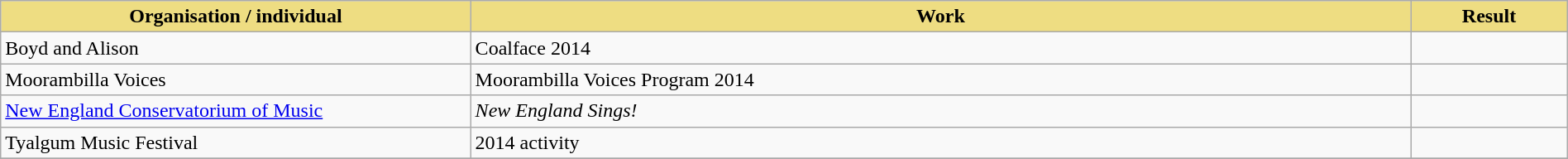<table class="wikitable" width=100%>
<tr>
<th style="width:30%;background:#EEDD82;">Organisation / individual</th>
<th style="width:60%;background:#EEDD82;">Work</th>
<th style="width:10%;background:#EEDD82;">Result<br></th>
</tr>
<tr>
<td>Boyd and Alison</td>
<td>Coalface 2014</td>
<td></td>
</tr>
<tr>
<td>Moorambilla Voices</td>
<td>Moorambilla Voices Program 2014</td>
<td></td>
</tr>
<tr>
<td><a href='#'>New England Conservatorium of Music</a></td>
<td><em>New England Sings!</em></td>
<td></td>
</tr>
<tr>
<td>Tyalgum Music Festival</td>
<td>2014 activity</td>
<td></td>
</tr>
<tr>
</tr>
</table>
